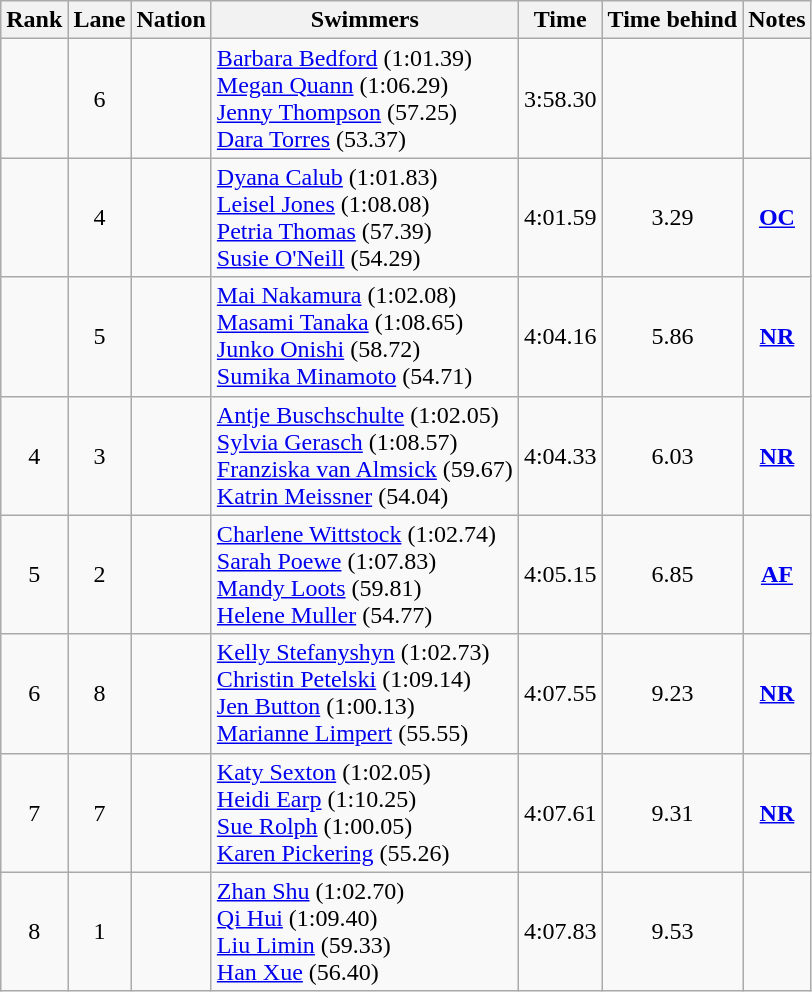<table class="wikitable sortable" style="text-align:center">
<tr>
<th>Rank</th>
<th>Lane</th>
<th>Nation</th>
<th>Swimmers</th>
<th>Time</th>
<th>Time behind</th>
<th>Notes</th>
</tr>
<tr>
<td></td>
<td>6</td>
<td align=left></td>
<td align=left><a href='#'>Barbara Bedford</a> (1:01.39)<br><a href='#'>Megan Quann</a> (1:06.29)<br><a href='#'>Jenny Thompson</a> (57.25)<br><a href='#'>Dara Torres</a> (53.37)</td>
<td>3:58.30</td>
<td></td>
<td></td>
</tr>
<tr>
<td></td>
<td>4</td>
<td align=left></td>
<td align=left><a href='#'>Dyana Calub</a> (1:01.83)<br><a href='#'>Leisel Jones</a> (1:08.08)<br><a href='#'>Petria Thomas</a> (57.39)<br><a href='#'>Susie O'Neill</a> (54.29)</td>
<td>4:01.59</td>
<td>3.29</td>
<td><strong><a href='#'>OC</a></strong></td>
</tr>
<tr>
<td></td>
<td>5</td>
<td align=left></td>
<td align=left><a href='#'>Mai Nakamura</a> (1:02.08)<br><a href='#'>Masami Tanaka</a> (1:08.65)<br><a href='#'>Junko Onishi</a> (58.72)<br><a href='#'>Sumika Minamoto</a> (54.71)</td>
<td>4:04.16</td>
<td>5.86</td>
<td><strong><a href='#'>NR</a></strong></td>
</tr>
<tr>
<td>4</td>
<td>3</td>
<td align=left></td>
<td align=left><a href='#'>Antje Buschschulte</a> (1:02.05)<br><a href='#'>Sylvia Gerasch</a> (1:08.57)<br><a href='#'>Franziska van Almsick</a> (59.67)<br><a href='#'>Katrin Meissner</a> (54.04)</td>
<td>4:04.33</td>
<td>6.03</td>
<td><strong><a href='#'>NR</a></strong></td>
</tr>
<tr>
<td>5</td>
<td>2</td>
<td align=left></td>
<td align=left><a href='#'>Charlene Wittstock</a> (1:02.74)<br><a href='#'>Sarah Poewe</a> (1:07.83)<br><a href='#'>Mandy Loots</a> (59.81)<br><a href='#'>Helene Muller</a> (54.77)</td>
<td>4:05.15</td>
<td>6.85</td>
<td><strong><a href='#'>AF</a></strong></td>
</tr>
<tr>
<td>6</td>
<td>8</td>
<td align=left></td>
<td align=left><a href='#'>Kelly Stefanyshyn</a> (1:02.73)<br><a href='#'>Christin Petelski</a> (1:09.14)<br><a href='#'>Jen Button</a> (1:00.13)<br><a href='#'>Marianne Limpert</a> (55.55)</td>
<td>4:07.55</td>
<td>9.23</td>
<td><strong><a href='#'>NR</a></strong></td>
</tr>
<tr>
<td>7</td>
<td>7</td>
<td align=left></td>
<td align=left><a href='#'>Katy Sexton</a> (1:02.05)<br><a href='#'>Heidi Earp</a> (1:10.25)<br><a href='#'>Sue Rolph</a> (1:00.05)<br><a href='#'>Karen Pickering</a> (55.26)</td>
<td>4:07.61</td>
<td>9.31</td>
<td><strong><a href='#'>NR</a></strong></td>
</tr>
<tr>
<td>8</td>
<td>1</td>
<td align=left></td>
<td align=left><a href='#'>Zhan Shu</a> (1:02.70)<br><a href='#'>Qi Hui</a> (1:09.40)<br><a href='#'>Liu Limin</a> (59.33)<br><a href='#'>Han Xue</a> (56.40)</td>
<td>4:07.83</td>
<td>9.53</td>
<td></td>
</tr>
</table>
